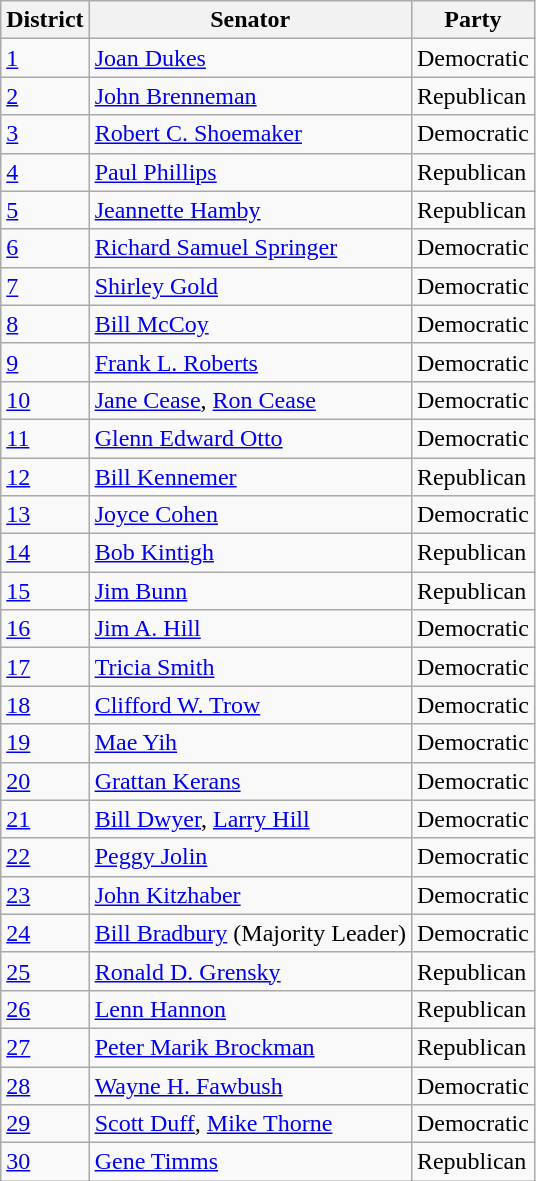<table class="wikitable">
<tr>
<th>District</th>
<th>Senator</th>
<th>Party</th>
</tr>
<tr>
<td><a href='#'>1</a></td>
<td><a href='#'>Joan Dukes</a></td>
<td>Democratic</td>
</tr>
<tr>
<td><a href='#'>2</a></td>
<td><a href='#'>John Brenneman</a></td>
<td>Republican</td>
</tr>
<tr>
<td><a href='#'>3</a></td>
<td><a href='#'>Robert C. Shoemaker</a></td>
<td>Democratic</td>
</tr>
<tr>
<td><a href='#'>4</a></td>
<td><a href='#'>Paul Phillips</a></td>
<td>Republican</td>
</tr>
<tr>
<td><a href='#'>5</a></td>
<td><a href='#'>Jeannette Hamby</a></td>
<td>Republican</td>
</tr>
<tr>
<td><a href='#'>6</a></td>
<td><a href='#'>Richard Samuel Springer</a></td>
<td>Democratic</td>
</tr>
<tr>
<td><a href='#'>7</a></td>
<td><a href='#'>Shirley Gold</a></td>
<td>Democratic</td>
</tr>
<tr>
<td><a href='#'>8</a></td>
<td><a href='#'>Bill McCoy</a></td>
<td>Democratic</td>
</tr>
<tr>
<td><a href='#'>9</a></td>
<td><a href='#'>Frank L. Roberts</a></td>
<td>Democratic</td>
</tr>
<tr>
<td><a href='#'>10</a></td>
<td><a href='#'>Jane Cease</a>, <a href='#'>Ron Cease</a></td>
<td>Democratic</td>
</tr>
<tr>
<td><a href='#'>11</a></td>
<td><a href='#'>Glenn Edward Otto</a></td>
<td>Democratic</td>
</tr>
<tr>
<td><a href='#'>12</a></td>
<td><a href='#'>Bill Kennemer</a></td>
<td>Republican</td>
</tr>
<tr>
<td><a href='#'>13</a></td>
<td><a href='#'>Joyce Cohen</a></td>
<td>Democratic</td>
</tr>
<tr>
<td><a href='#'>14</a></td>
<td><a href='#'>Bob Kintigh</a></td>
<td>Republican</td>
</tr>
<tr>
<td><a href='#'>15</a></td>
<td><a href='#'>Jim Bunn</a></td>
<td>Republican</td>
</tr>
<tr>
<td><a href='#'>16</a></td>
<td><a href='#'>Jim A. Hill</a></td>
<td>Democratic</td>
</tr>
<tr>
<td><a href='#'>17</a></td>
<td><a href='#'>Tricia Smith</a></td>
<td>Democratic</td>
</tr>
<tr>
<td><a href='#'>18</a></td>
<td><a href='#'>Clifford W. Trow</a></td>
<td>Democratic</td>
</tr>
<tr>
<td><a href='#'>19</a></td>
<td><a href='#'>Mae Yih</a></td>
<td>Democratic</td>
</tr>
<tr>
<td><a href='#'>20</a></td>
<td><a href='#'>Grattan Kerans</a></td>
<td>Democratic</td>
</tr>
<tr>
<td><a href='#'>21</a></td>
<td><a href='#'>Bill Dwyer</a>, <a href='#'>Larry Hill</a></td>
<td>Democratic</td>
</tr>
<tr>
<td><a href='#'>22</a></td>
<td><a href='#'>Peggy Jolin</a></td>
<td>Democratic</td>
</tr>
<tr>
<td><a href='#'>23</a></td>
<td><a href='#'>John Kitzhaber</a></td>
<td>Democratic</td>
</tr>
<tr>
<td><a href='#'>24</a></td>
<td><a href='#'>Bill Bradbury</a> (Majority Leader)</td>
<td>Democratic</td>
</tr>
<tr>
<td><a href='#'>25</a></td>
<td><a href='#'>Ronald D. Grensky</a></td>
<td>Republican</td>
</tr>
<tr>
<td><a href='#'>26</a></td>
<td><a href='#'>Lenn Hannon</a></td>
<td>Republican</td>
</tr>
<tr>
<td><a href='#'>27</a></td>
<td><a href='#'>Peter Marik Brockman</a></td>
<td>Republican</td>
</tr>
<tr>
<td><a href='#'>28</a></td>
<td><a href='#'>Wayne H. Fawbush</a></td>
<td>Democratic</td>
</tr>
<tr>
<td><a href='#'>29</a></td>
<td><a href='#'>Scott Duff</a>, <a href='#'>Mike Thorne</a></td>
<td>Democratic</td>
</tr>
<tr>
<td><a href='#'>30</a></td>
<td><a href='#'>Gene Timms</a></td>
<td>Republican</td>
</tr>
</table>
